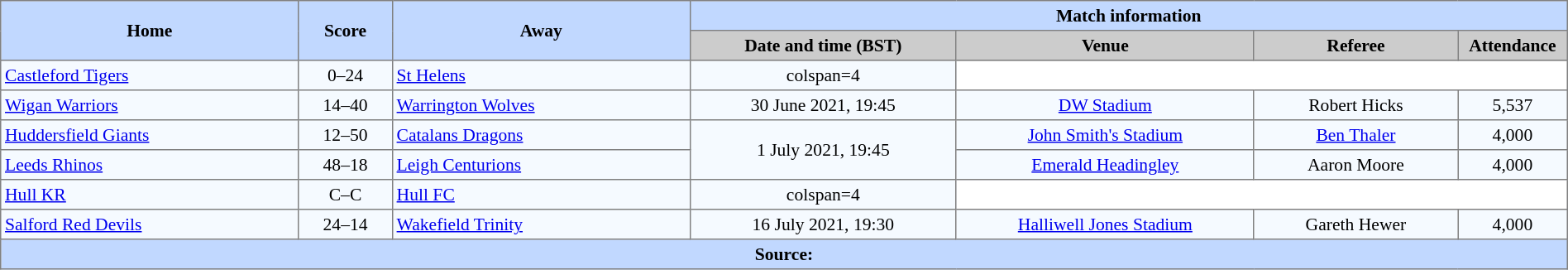<table border=1 style="border-collapse:collapse; font-size:90%; text-align:center;" cellpadding=3 cellspacing=0 width=100%>
<tr style="background:#C1D8ff;">
<th scope="col" rowspan=2 width=19%>Home</th>
<th scope="col" rowspan=2 width=6%>Score</th>
<th scope="col" rowspan=2 width=19%>Away</th>
<th colspan=4>Match information</th>
</tr>
<tr style="background:#CCCCCC;">
<th scope="col" width=17%>Date and time (BST)</th>
<th scope="col" width=19%>Venue</th>
<th scope="col" width=13%>Referee</th>
<th scope="col" width=7%>Attendance</th>
</tr>
<tr style="background:#F5FAFF;">
<td style="text-align:left;"> <a href='#'>Castleford Tigers</a></td>
<td>0–24</td>
<td style="text-align:left;"> <a href='#'>St Helens</a></td>
<td>colspan=4 </td>
</tr>
<tr style="background:#F5FAFF;">
<td style="text-align:left;"> <a href='#'>Wigan Warriors</a></td>
<td>14–40</td>
<td style="text-align:left;"> <a href='#'>Warrington Wolves</a></td>
<td>30 June 2021, 19:45</td>
<td><a href='#'>DW Stadium</a></td>
<td>Robert Hicks</td>
<td>5,537</td>
</tr>
<tr style="background:#F5FAFF;">
<td style="text-align:left;"> <a href='#'>Huddersfield Giants</a></td>
<td>12–50</td>
<td style="text-align:left;"> <a href='#'>Catalans Dragons</a></td>
<td rowspan=2>1 July 2021, 19:45</td>
<td><a href='#'>John Smith's Stadium</a></td>
<td><a href='#'>Ben Thaler</a></td>
<td>4,000</td>
</tr>
<tr style="background:#F5FAFF;">
<td style="text-align:left;"> <a href='#'>Leeds Rhinos</a></td>
<td>48–18</td>
<td style="text-align:left;"> <a href='#'>Leigh Centurions</a></td>
<td><a href='#'>Emerald Headingley</a></td>
<td>Aaron Moore</td>
<td>4,000</td>
</tr>
<tr style="background:#F5FAFF;">
<td style="text-align:left;"> <a href='#'>Hull KR</a></td>
<td>C–C</td>
<td style="text-align:left;"> <a href='#'>Hull FC</a></td>
<td>colspan=4 </td>
</tr>
<tr style="background:#F5FAFF;">
<td style="text-align:left;"> <a href='#'>Salford Red Devils</a></td>
<td>24–14</td>
<td style="text-align:left;"> <a href='#'>Wakefield Trinity</a></td>
<td>16 July 2021, 19:30</td>
<td><a href='#'>Halliwell Jones Stadium</a></td>
<td>Gareth Hewer</td>
<td>4,000</td>
</tr>
<tr style="background:#c1d8ff;">
<th colspan=7>Source:</th>
</tr>
</table>
